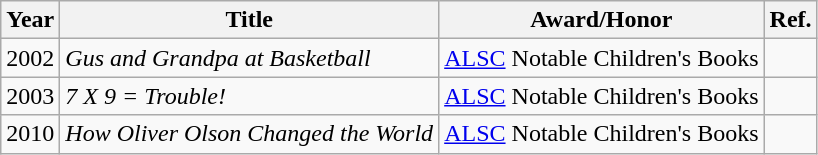<table class="wikitable">
<tr>
<th>Year</th>
<th>Title</th>
<th>Award/Honor</th>
<th>Ref.</th>
</tr>
<tr>
<td>2002</td>
<td><em>Gus and Grandpa at Basketball</em></td>
<td><a href='#'>ALSC</a> Notable Children's Books</td>
<td></td>
</tr>
<tr>
<td>2003</td>
<td><em>7 X 9 = Trouble!</em></td>
<td><a href='#'>ALSC</a> Notable Children's Books</td>
<td></td>
</tr>
<tr>
<td>2010</td>
<td><em>How Oliver Olson Changed the World</em></td>
<td><a href='#'>ALSC</a> Notable Children's Books</td>
<td></td>
</tr>
</table>
